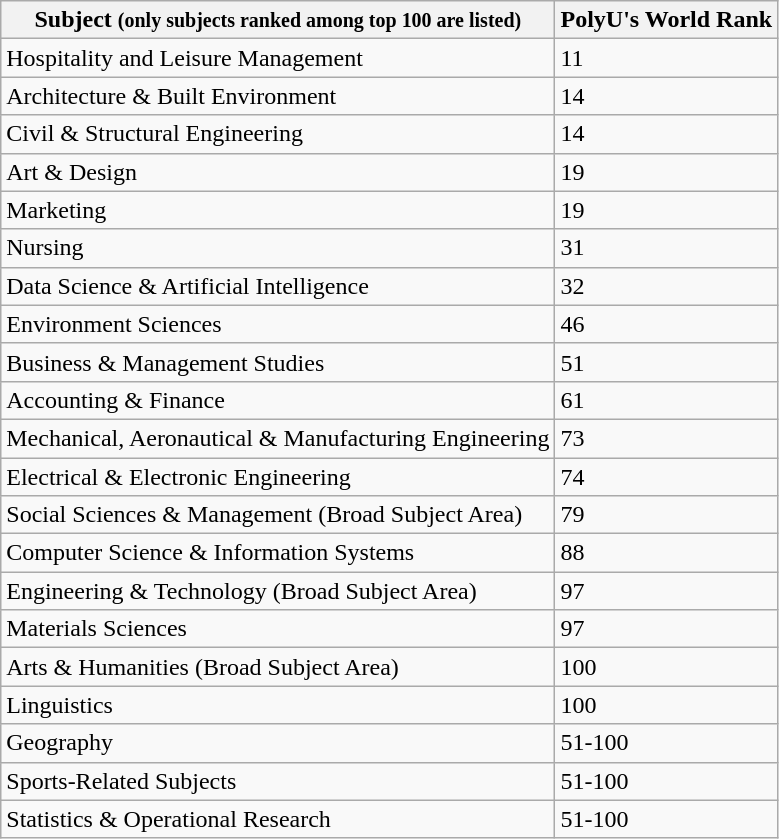<table class="wikitable sortable">
<tr>
<th><strong>Subject <small>(only subjects ranked among top 100 are listed)</small></strong></th>
<th>PolyU's World Rank</th>
</tr>
<tr>
<td>Hospitality and Leisure Management</td>
<td>11</td>
</tr>
<tr>
<td>Architecture & Built Environment</td>
<td>14</td>
</tr>
<tr>
<td>Civil & Structural Engineering</td>
<td>14</td>
</tr>
<tr>
<td>Art & Design</td>
<td>19</td>
</tr>
<tr>
<td>Marketing</td>
<td>19</td>
</tr>
<tr>
<td>Nursing</td>
<td>31</td>
</tr>
<tr>
<td>Data Science & Artificial Intelligence</td>
<td>32</td>
</tr>
<tr>
<td>Environment Sciences</td>
<td>46</td>
</tr>
<tr>
<td>Business & Management Studies</td>
<td>51</td>
</tr>
<tr>
<td>Accounting & Finance</td>
<td>61</td>
</tr>
<tr>
<td>Mechanical, Aeronautical & Manufacturing Engineering</td>
<td>73</td>
</tr>
<tr>
<td>Electrical & Electronic Engineering</td>
<td>74</td>
</tr>
<tr>
<td>Social Sciences & Management (Broad Subject Area)</td>
<td>79</td>
</tr>
<tr>
<td>Computer Science & Information Systems</td>
<td>88</td>
</tr>
<tr>
<td>Engineering & Technology (Broad Subject Area)</td>
<td>97</td>
</tr>
<tr>
<td>Materials Sciences</td>
<td>97</td>
</tr>
<tr>
<td>Arts & Humanities (Broad Subject Area)</td>
<td>100</td>
</tr>
<tr>
<td>Linguistics</td>
<td>100</td>
</tr>
<tr>
<td>Geography</td>
<td>51-100</td>
</tr>
<tr>
<td>Sports-Related Subjects</td>
<td>51-100</td>
</tr>
<tr>
<td>Statistics & Operational Research</td>
<td>51-100</td>
</tr>
</table>
